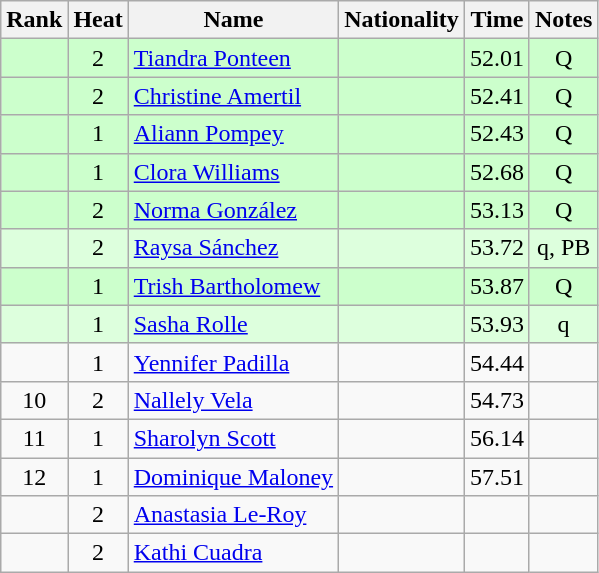<table class="wikitable sortable" style="text-align:center">
<tr>
<th>Rank</th>
<th>Heat</th>
<th>Name</th>
<th>Nationality</th>
<th>Time</th>
<th>Notes</th>
</tr>
<tr bgcolor=ccffcc>
<td></td>
<td>2</td>
<td align=left><a href='#'>Tiandra Ponteen</a></td>
<td align=left></td>
<td>52.01</td>
<td>Q</td>
</tr>
<tr bgcolor=ccffcc>
<td></td>
<td>2</td>
<td align=left><a href='#'>Christine Amertil</a></td>
<td align=left></td>
<td>52.41</td>
<td>Q</td>
</tr>
<tr bgcolor=ccffcc>
<td></td>
<td>1</td>
<td align=left><a href='#'>Aliann Pompey</a></td>
<td align=left></td>
<td>52.43</td>
<td>Q</td>
</tr>
<tr bgcolor=ccffcc>
<td></td>
<td>1</td>
<td align=left><a href='#'>Clora Williams</a></td>
<td align=left></td>
<td>52.68</td>
<td>Q</td>
</tr>
<tr bgcolor=ccffcc>
<td></td>
<td>2</td>
<td align=left><a href='#'>Norma González</a></td>
<td align=left></td>
<td>53.13</td>
<td>Q</td>
</tr>
<tr bgcolor=ddffdd>
<td></td>
<td>2</td>
<td align=left><a href='#'>Raysa Sánchez</a></td>
<td align=left></td>
<td>53.72</td>
<td>q, PB</td>
</tr>
<tr bgcolor=ccffcc>
<td></td>
<td>1</td>
<td align=left><a href='#'>Trish Bartholomew</a></td>
<td align=left></td>
<td>53.87</td>
<td>Q</td>
</tr>
<tr bgcolor=ddffdd>
<td></td>
<td>1</td>
<td align=left><a href='#'>Sasha Rolle</a></td>
<td align=left></td>
<td>53.93</td>
<td>q</td>
</tr>
<tr>
<td></td>
<td>1</td>
<td align=left><a href='#'>Yennifer Padilla</a></td>
<td align=left></td>
<td>54.44</td>
<td></td>
</tr>
<tr>
<td>10</td>
<td>2</td>
<td align=left><a href='#'>Nallely Vela</a></td>
<td align=left></td>
<td>54.73</td>
<td></td>
</tr>
<tr>
<td>11</td>
<td>1</td>
<td align=left><a href='#'>Sharolyn Scott</a></td>
<td align=left></td>
<td>56.14</td>
<td></td>
</tr>
<tr>
<td>12</td>
<td>1</td>
<td align=left><a href='#'>Dominique Maloney</a></td>
<td align=left></td>
<td>57.51</td>
<td></td>
</tr>
<tr>
<td></td>
<td>2</td>
<td align=left><a href='#'>Anastasia Le-Roy</a></td>
<td align=left></td>
<td></td>
<td></td>
</tr>
<tr>
<td></td>
<td>2</td>
<td align=left><a href='#'>Kathi Cuadra</a></td>
<td align=left></td>
<td></td>
<td></td>
</tr>
</table>
